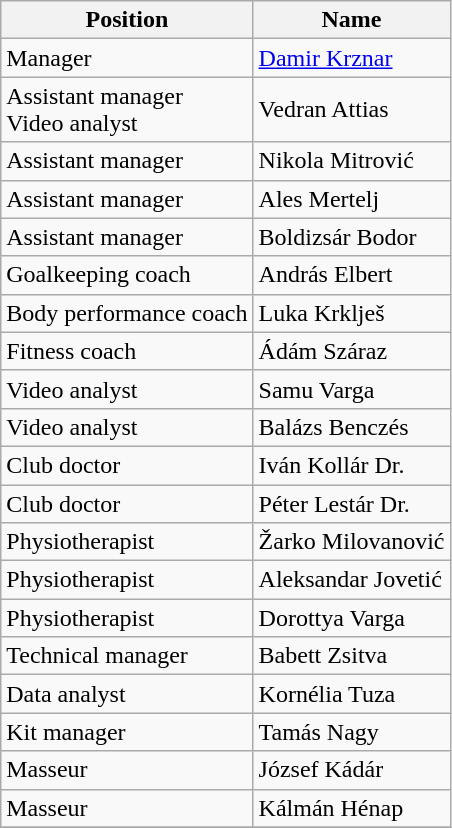<table class="wikitable">
<tr>
<th>Position</th>
<th>Name</th>
</tr>
<tr>
<td>Manager</td>
<td> <a href='#'>Damir Krznar</a></td>
</tr>
<tr>
<td>Assistant manager<br>Video analyst</td>
<td> Vedran Attias</td>
</tr>
<tr>
<td>Assistant manager</td>
<td> Nikola Mitrović</td>
</tr>
<tr>
<td>Assistant manager</td>
<td> Ales Mertelj</td>
</tr>
<tr>
<td>Assistant manager</td>
<td> Boldizsár Bodor</td>
</tr>
<tr>
<td>Goalkeeping coach</td>
<td> András Elbert</td>
</tr>
<tr>
<td>Body performance coach</td>
<td> Luka Krklješ</td>
</tr>
<tr>
<td>Fitness coach</td>
<td> Ádám Száraz</td>
</tr>
<tr>
<td>Video analyst</td>
<td> Samu Varga</td>
</tr>
<tr>
<td>Video analyst</td>
<td> Balázs Benczés</td>
</tr>
<tr>
<td>Club doctor</td>
<td> Iván Kollár Dr.</td>
</tr>
<tr>
<td>Club doctor</td>
<td> Péter Lestár Dr.</td>
</tr>
<tr>
<td>Physiotherapist</td>
<td> Žarko Milovanović</td>
</tr>
<tr>
<td>Physiotherapist</td>
<td> Aleksandar Jovetić</td>
</tr>
<tr>
<td>Physiotherapist</td>
<td> Dorottya Varga</td>
</tr>
<tr>
<td>Technical manager</td>
<td> Babett Zsitva</td>
</tr>
<tr>
<td>Data analyst</td>
<td> Kornélia Tuza</td>
</tr>
<tr>
<td>Kit manager</td>
<td> Tamás Nagy</td>
</tr>
<tr>
<td>Masseur</td>
<td> József Kádár</td>
</tr>
<tr>
<td>Masseur</td>
<td> Kálmán Hénap</td>
</tr>
<tr>
</tr>
</table>
